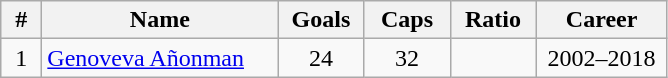<table class="wikitable sortable" style="text-align:center">
<tr>
<th width=20>#</th>
<th width=150>Name</th>
<th width=50>Goals</th>
<th width=50>Caps</th>
<th width=50>Ratio</th>
<th width=80>Career</th>
</tr>
<tr>
<td>1</td>
<td style="text-align:left"><a href='#'>Genoveva Añonman</a></td>
<td>24</td>
<td>32</td>
<td></td>
<td>2002–2018<br></td>
</tr>
</table>
